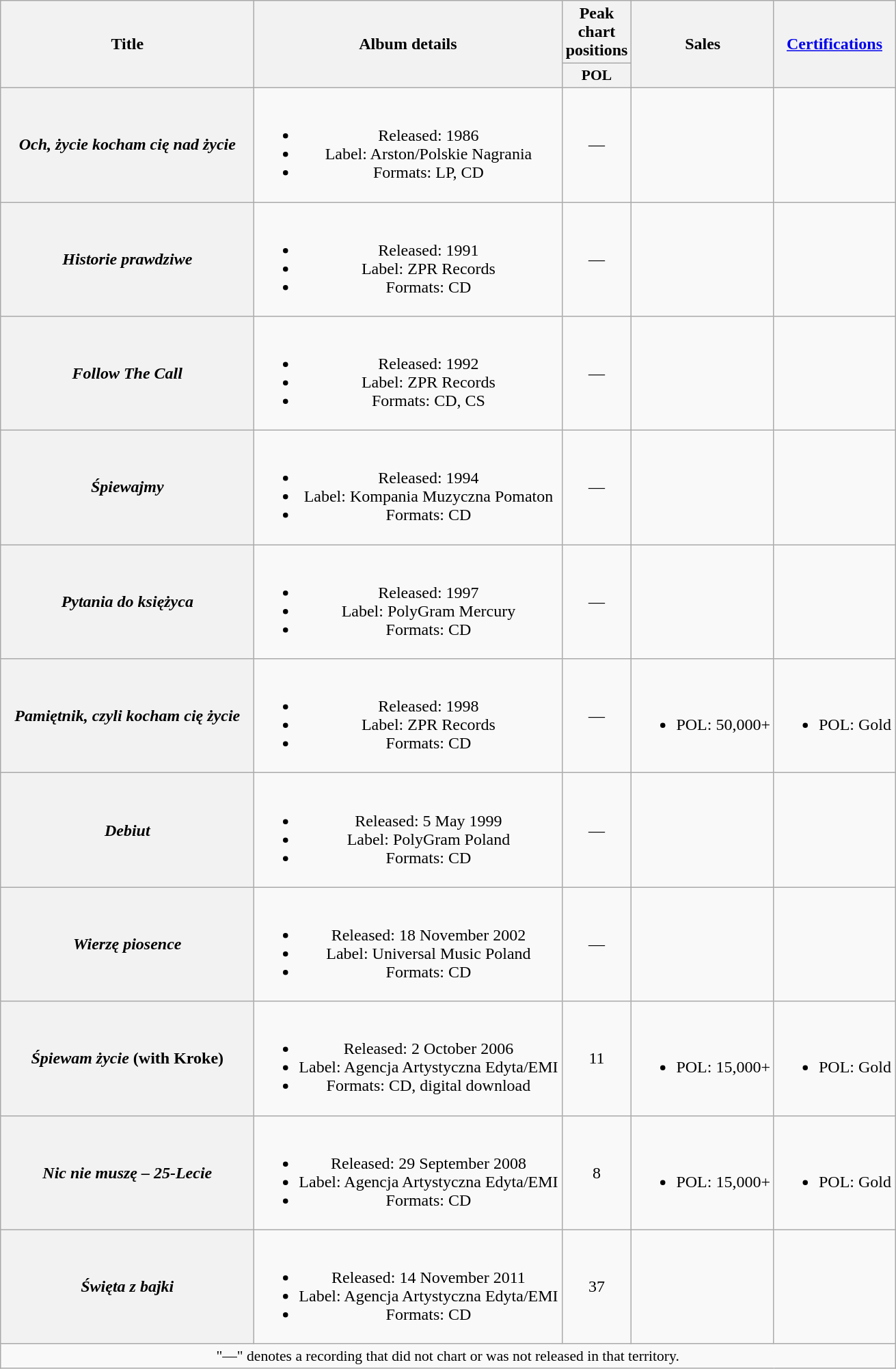<table class="wikitable plainrowheaders" style="text-align:center;">
<tr>
<th scope="col" rowspan="2" style="width:15em;">Title</th>
<th scope="col" rowspan="2">Album details</th>
<th scope="col" colspan="1">Peak chart positions</th>
<th scope="col" rowspan="2">Sales</th>
<th scope="col" rowspan="2"><a href='#'>Certifications</a></th>
</tr>
<tr>
<th scope="col" style="width:3em;font-size:90%;">POL<br></th>
</tr>
<tr>
<th scope="row"><em>Och, życie kocham cię nad życie</em></th>
<td><br><ul><li>Released: 1986</li><li>Label: Arston/Polskie Nagrania</li><li>Formats: LP, CD</li></ul></td>
<td>—</td>
<td></td>
<td></td>
</tr>
<tr>
<th scope="row"><em>Historie prawdziwe</em></th>
<td><br><ul><li>Released: 1991</li><li>Label: ZPR Records</li><li>Formats: CD</li></ul></td>
<td>—</td>
<td></td>
<td></td>
</tr>
<tr>
<th scope="row"><em>Follow The Call</em></th>
<td><br><ul><li>Released: 1992</li><li>Label: ZPR Records</li><li>Formats: CD, CS</li></ul></td>
<td>—</td>
<td></td>
<td></td>
</tr>
<tr>
<th scope="row"><em>Śpiewajmy</em></th>
<td><br><ul><li>Released: 1994</li><li>Label: Kompania Muzyczna Pomaton</li><li>Formats: CD</li></ul></td>
<td>—</td>
<td></td>
<td></td>
</tr>
<tr>
<th scope="row"><em>Pytania do księżyca</em></th>
<td><br><ul><li>Released: 1997</li><li>Label: PolyGram Mercury</li><li>Formats: CD</li></ul></td>
<td>—</td>
<td></td>
<td></td>
</tr>
<tr>
<th scope="row"><em>Pamiętnik, czyli kocham cię życie</em></th>
<td><br><ul><li>Released: 1998</li><li>Label: ZPR Records</li><li>Formats: CD</li></ul></td>
<td>—</td>
<td><br><ul><li>POL: 50,000+</li></ul></td>
<td><br><ul><li>POL: Gold</li></ul></td>
</tr>
<tr>
<th scope="row"><em>Debiut</em></th>
<td><br><ul><li>Released: 5 May 1999</li><li>Label: PolyGram Poland</li><li>Formats: CD</li></ul></td>
<td>—</td>
<td></td>
<td></td>
</tr>
<tr>
<th scope="row"><em>Wierzę piosence</em></th>
<td><br><ul><li>Released: 18 November 2002</li><li>Label: Universal Music Poland</li><li>Formats: CD</li></ul></td>
<td>—</td>
<td></td>
<td></td>
</tr>
<tr>
<th scope="row"><em>Śpiewam życie</em> (with Kroke)</th>
<td><br><ul><li>Released: 2 October 2006</li><li>Label: Agencja Artystyczna Edyta/EMI</li><li>Formats: CD, digital download</li></ul></td>
<td>11</td>
<td><br><ul><li>POL: 15,000+</li></ul></td>
<td><br><ul><li>POL: Gold</li></ul></td>
</tr>
<tr>
<th scope="row"><em>Nic nie muszę – 25-Lecie</em></th>
<td><br><ul><li>Released: 29 September 2008</li><li>Label: Agencja Artystyczna Edyta/EMI</li><li>Formats: CD</li></ul></td>
<td>8</td>
<td><br><ul><li>POL: 15,000+</li></ul></td>
<td><br><ul><li>POL: Gold</li></ul></td>
</tr>
<tr>
<th scope="row"><em>Święta z bajki</em></th>
<td><br><ul><li>Released: 14 November 2011</li><li>Label: Agencja Artystyczna Edyta/EMI</li><li>Formats: CD</li></ul></td>
<td>37</td>
<td></td>
<td></td>
</tr>
<tr>
<td colspan="20" style="font-size:90%">"—" denotes a recording that did not chart or was not released in that territory.</td>
</tr>
</table>
